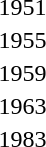<table>
<tr>
<td>1951</td>
<td></td>
<td></td>
<td></td>
</tr>
<tr>
<td>1955</td>
<td></td>
<td></td>
<td></td>
</tr>
<tr>
<td>1959</td>
<td></td>
<td></td>
<td></td>
</tr>
<tr>
<td>1963</td>
<td></td>
<td></td>
<td></td>
</tr>
<tr>
<td>1983</td>
<td></td>
<td></td>
<td><br></td>
</tr>
</table>
